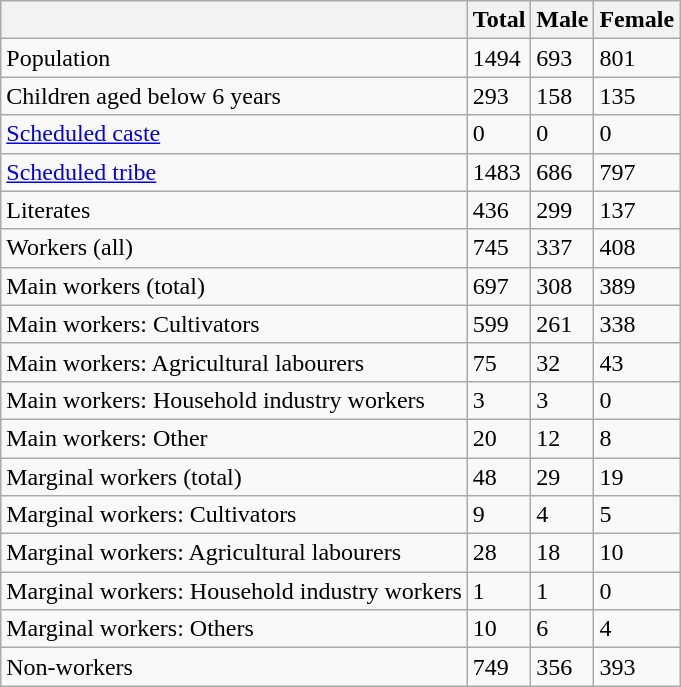<table class="wikitable sortable">
<tr>
<th></th>
<th>Total</th>
<th>Male</th>
<th>Female</th>
</tr>
<tr>
<td>Population</td>
<td>1494</td>
<td>693</td>
<td>801</td>
</tr>
<tr>
<td>Children aged below 6 years</td>
<td>293</td>
<td>158</td>
<td>135</td>
</tr>
<tr>
<td><a href='#'>Scheduled caste</a></td>
<td>0</td>
<td>0</td>
<td>0</td>
</tr>
<tr>
<td><a href='#'>Scheduled tribe</a></td>
<td>1483</td>
<td>686</td>
<td>797</td>
</tr>
<tr>
<td>Literates</td>
<td>436</td>
<td>299</td>
<td>137</td>
</tr>
<tr>
<td>Workers (all)</td>
<td>745</td>
<td>337</td>
<td>408</td>
</tr>
<tr>
<td>Main workers (total)</td>
<td>697</td>
<td>308</td>
<td>389</td>
</tr>
<tr>
<td>Main workers: Cultivators</td>
<td>599</td>
<td>261</td>
<td>338</td>
</tr>
<tr>
<td>Main workers: Agricultural labourers</td>
<td>75</td>
<td>32</td>
<td>43</td>
</tr>
<tr>
<td>Main workers: Household industry workers</td>
<td>3</td>
<td>3</td>
<td>0</td>
</tr>
<tr>
<td>Main workers: Other</td>
<td>20</td>
<td>12</td>
<td>8</td>
</tr>
<tr>
<td>Marginal workers (total)</td>
<td>48</td>
<td>29</td>
<td>19</td>
</tr>
<tr>
<td>Marginal workers: Cultivators</td>
<td>9</td>
<td>4</td>
<td>5</td>
</tr>
<tr>
<td>Marginal workers: Agricultural labourers</td>
<td>28</td>
<td>18</td>
<td>10</td>
</tr>
<tr>
<td>Marginal workers: Household industry workers</td>
<td>1</td>
<td>1</td>
<td>0</td>
</tr>
<tr>
<td>Marginal workers: Others</td>
<td>10</td>
<td>6</td>
<td>4</td>
</tr>
<tr>
<td>Non-workers</td>
<td>749</td>
<td>356</td>
<td>393</td>
</tr>
</table>
